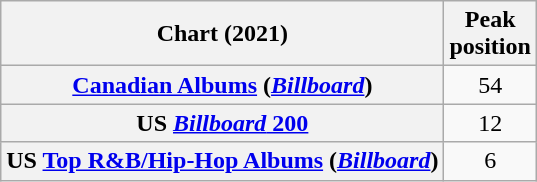<table class="wikitable sortable plainrowheaders" style="text-align:center">
<tr>
<th scope="col">Chart (2021)</th>
<th scope="col">Peak<br>position</th>
</tr>
<tr>
<th scope="row"><a href='#'>Canadian Albums</a> (<em><a href='#'>Billboard</a></em>)</th>
<td>54</td>
</tr>
<tr>
<th scope="row">US <a href='#'><em>Billboard</em> 200</a></th>
<td>12</td>
</tr>
<tr>
<th scope="row">US <a href='#'>Top R&B/Hip-Hop Albums</a> (<em><a href='#'>Billboard</a></em>)</th>
<td>6</td>
</tr>
</table>
